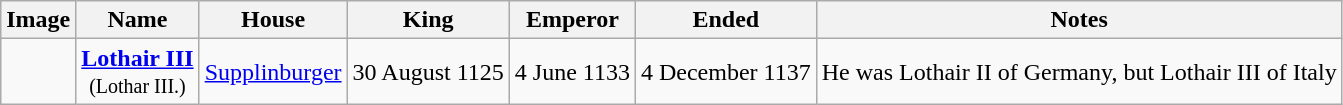<table class="wikitable" style="text-align:center;">
<tr>
<th>Image</th>
<th>Name</th>
<th>House</th>
<th>King</th>
<th>Emperor</th>
<th>Ended</th>
<th>Notes</th>
</tr>
<tr>
<td></td>
<td><strong><a href='#'>Lothair III</a></strong><br><small>(Lothar III.)</small></td>
<td><a href='#'>Supplinburger</a></td>
<td>30 August 1125</td>
<td>4 June 1133</td>
<td>4 December 1137</td>
<td>He was Lothair II of Germany, but Lothair III of Italy</td>
</tr>
</table>
